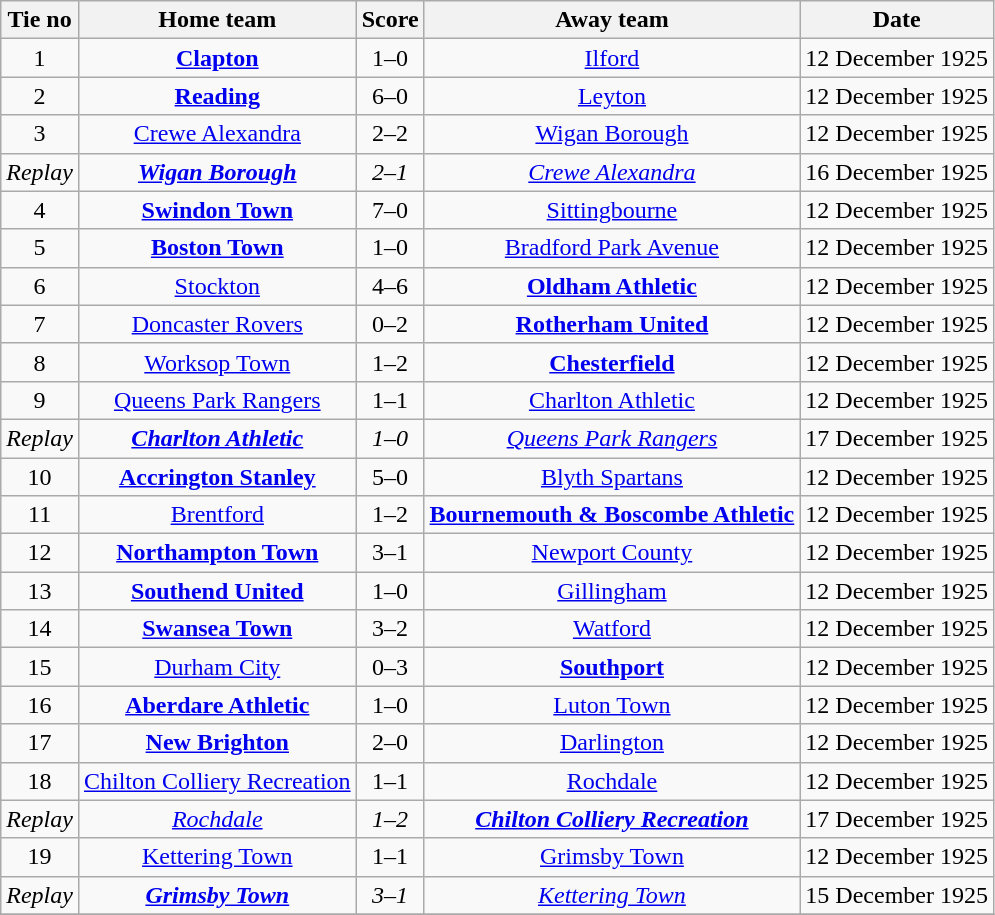<table class="wikitable" style="text-align: center">
<tr>
<th>Tie no</th>
<th>Home team</th>
<th>Score</th>
<th>Away team</th>
<th>Date</th>
</tr>
<tr>
<td>1</td>
<td><strong><a href='#'>Clapton</a></strong></td>
<td>1–0</td>
<td><a href='#'>Ilford</a></td>
<td>12 December 1925</td>
</tr>
<tr>
<td>2</td>
<td><strong><a href='#'>Reading</a></strong></td>
<td>6–0</td>
<td><a href='#'>Leyton</a></td>
<td>12 December 1925</td>
</tr>
<tr>
<td>3</td>
<td><a href='#'>Crewe Alexandra</a></td>
<td>2–2</td>
<td><a href='#'>Wigan Borough</a></td>
<td>12 December 1925</td>
</tr>
<tr>
<td><em>Replay</em></td>
<td><strong><em><a href='#'>Wigan Borough</a></em></strong></td>
<td><em>2–1</em></td>
<td><em><a href='#'>Crewe Alexandra</a></em></td>
<td>16 December 1925</td>
</tr>
<tr>
<td>4</td>
<td><strong><a href='#'>Swindon Town</a></strong></td>
<td>7–0</td>
<td><a href='#'>Sittingbourne</a></td>
<td>12 December 1925</td>
</tr>
<tr>
<td>5</td>
<td><strong><a href='#'>Boston Town</a></strong></td>
<td>1–0</td>
<td><a href='#'>Bradford Park Avenue</a></td>
<td>12 December 1925</td>
</tr>
<tr>
<td>6</td>
<td><a href='#'>Stockton</a></td>
<td>4–6</td>
<td><strong><a href='#'>Oldham Athletic</a></strong></td>
<td>12 December 1925</td>
</tr>
<tr>
<td>7</td>
<td><a href='#'>Doncaster Rovers</a></td>
<td>0–2</td>
<td><strong><a href='#'>Rotherham United</a></strong></td>
<td>12 December 1925</td>
</tr>
<tr>
<td>8</td>
<td><a href='#'>Worksop Town</a></td>
<td>1–2</td>
<td><strong><a href='#'>Chesterfield</a></strong></td>
<td>12 December 1925</td>
</tr>
<tr>
<td>9</td>
<td><a href='#'>Queens Park Rangers</a></td>
<td>1–1</td>
<td><a href='#'>Charlton Athletic</a></td>
<td>12 December 1925</td>
</tr>
<tr>
<td><em>Replay</em></td>
<td><strong><em><a href='#'>Charlton Athletic</a></em></strong></td>
<td><em>1–0</em></td>
<td><em><a href='#'>Queens Park Rangers</a></em></td>
<td>17 December 1925</td>
</tr>
<tr>
<td>10</td>
<td><strong><a href='#'>Accrington Stanley</a></strong></td>
<td>5–0</td>
<td><a href='#'>Blyth Spartans</a></td>
<td>12 December 1925</td>
</tr>
<tr>
<td>11</td>
<td><a href='#'>Brentford</a></td>
<td>1–2</td>
<td><strong><a href='#'>Bournemouth & Boscombe Athletic</a></strong></td>
<td>12 December 1925</td>
</tr>
<tr>
<td>12</td>
<td><strong><a href='#'>Northampton Town</a></strong></td>
<td>3–1</td>
<td><a href='#'>Newport County</a></td>
<td>12 December 1925</td>
</tr>
<tr>
<td>13</td>
<td><strong><a href='#'>Southend United</a></strong></td>
<td>1–0</td>
<td><a href='#'>Gillingham</a></td>
<td>12 December 1925</td>
</tr>
<tr>
<td>14</td>
<td><strong><a href='#'>Swansea Town</a></strong></td>
<td>3–2</td>
<td><a href='#'>Watford</a></td>
<td>12 December 1925</td>
</tr>
<tr>
<td>15</td>
<td><a href='#'>Durham City</a></td>
<td>0–3</td>
<td><strong><a href='#'>Southport</a></strong></td>
<td>12 December 1925</td>
</tr>
<tr>
<td>16</td>
<td><strong><a href='#'>Aberdare Athletic</a></strong></td>
<td>1–0</td>
<td><a href='#'>Luton Town</a></td>
<td>12 December 1925</td>
</tr>
<tr>
<td>17</td>
<td><strong><a href='#'>New Brighton</a></strong></td>
<td>2–0</td>
<td><a href='#'>Darlington</a></td>
<td>12 December 1925</td>
</tr>
<tr>
<td>18</td>
<td><a href='#'>Chilton Colliery Recreation</a></td>
<td>1–1</td>
<td><a href='#'>Rochdale</a></td>
<td>12 December 1925</td>
</tr>
<tr>
<td><em>Replay</em></td>
<td><em><a href='#'>Rochdale</a></em></td>
<td><em>1–2</em></td>
<td><strong><em><a href='#'>Chilton Colliery Recreation</a></em></strong></td>
<td>17 December 1925</td>
</tr>
<tr>
<td>19</td>
<td><a href='#'>Kettering Town</a></td>
<td>1–1</td>
<td><a href='#'>Grimsby Town</a></td>
<td>12 December 1925</td>
</tr>
<tr>
<td><em>Replay</em></td>
<td><strong><em><a href='#'>Grimsby Town</a></em></strong></td>
<td><em>3–1</em></td>
<td><em><a href='#'>Kettering Town</a></em></td>
<td>15 December 1925</td>
</tr>
<tr>
</tr>
</table>
